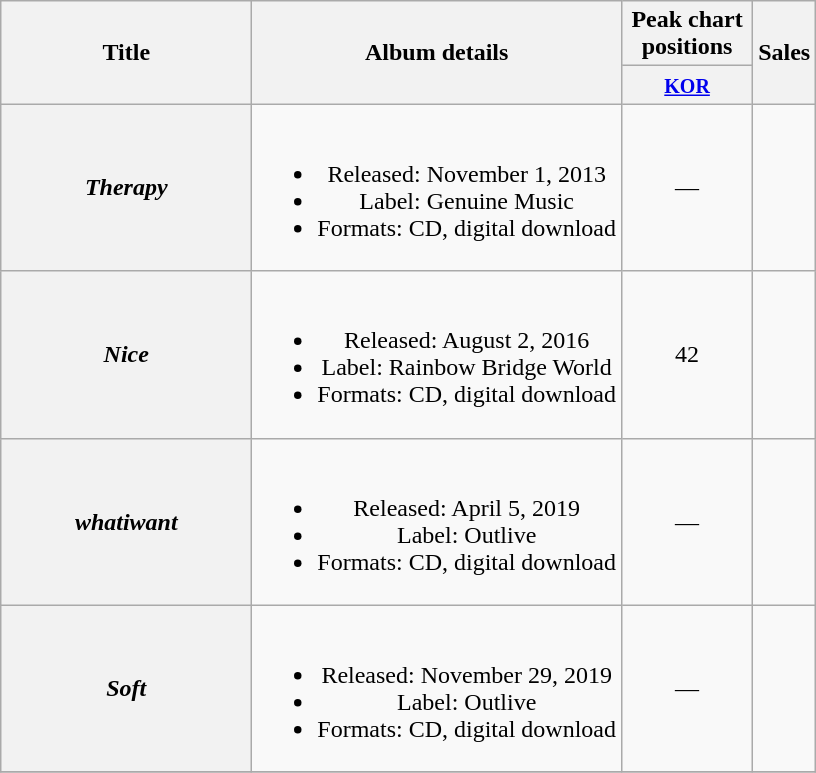<table class="wikitable plainrowheaders" style="text-align:center;">
<tr>
<th scope="col" rowspan="2" style="width:10em;">Title</th>
<th scope="col" rowspan="2">Album details</th>
<th scope="col" colspan="1" style="width:5em;">Peak chart positions</th>
<th scope="col" rowspan="2">Sales</th>
</tr>
<tr>
<th><small><a href='#'>KOR</a></small><br></th>
</tr>
<tr>
<th scope="row"><em>Therapy</em></th>
<td><br><ul><li>Released: November 1, 2013</li><li>Label: Genuine Music</li><li>Formats: CD, digital download</li></ul></td>
<td>—</td>
<td></td>
</tr>
<tr>
<th scope="row"><em>Nice</em></th>
<td><br><ul><li>Released: August 2, 2016</li><li>Label: Rainbow Bridge World</li><li>Formats: CD, digital download</li></ul></td>
<td>42</td>
<td></td>
</tr>
<tr>
<th scope="row"><em>whatiwant</em></th>
<td><br><ul><li>Released: April 5, 2019</li><li>Label: Outlive</li><li>Formats: CD, digital download</li></ul></td>
<td>—</td>
<td></td>
</tr>
<tr>
<th scope="row"><em>Soft</em></th>
<td><br><ul><li>Released: November 29, 2019</li><li>Label: Outlive</li><li>Formats: CD, digital download</li></ul></td>
<td>—</td>
<td></td>
</tr>
<tr>
</tr>
</table>
